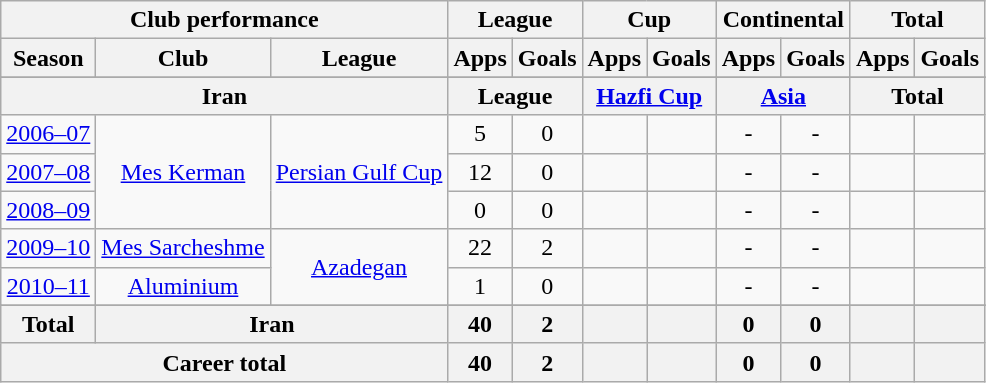<table class="wikitable" style="text-align:center">
<tr>
<th colspan=3>Club performance</th>
<th colspan=2>League</th>
<th colspan=2>Cup</th>
<th colspan=2>Continental</th>
<th colspan=2>Total</th>
</tr>
<tr>
<th>Season</th>
<th>Club</th>
<th>League</th>
<th>Apps</th>
<th>Goals</th>
<th>Apps</th>
<th>Goals</th>
<th>Apps</th>
<th>Goals</th>
<th>Apps</th>
<th>Goals</th>
</tr>
<tr>
</tr>
<tr>
<th colspan=3>Iran</th>
<th colspan=2>League</th>
<th colspan=2><a href='#'>Hazfi Cup</a></th>
<th colspan=2><a href='#'>Asia</a></th>
<th colspan=2>Total</th>
</tr>
<tr>
<td><a href='#'>2006–07</a></td>
<td rowspan="3"><a href='#'>Mes Kerman</a></td>
<td rowspan="3"><a href='#'>Persian Gulf Cup</a></td>
<td>5</td>
<td>0</td>
<td></td>
<td></td>
<td>-</td>
<td>-</td>
<td></td>
<td></td>
</tr>
<tr>
<td><a href='#'>2007–08</a></td>
<td>12</td>
<td>0</td>
<td></td>
<td></td>
<td>-</td>
<td>-</td>
<td></td>
<td></td>
</tr>
<tr>
<td><a href='#'>2008–09</a></td>
<td>0</td>
<td>0</td>
<td></td>
<td></td>
<td>-</td>
<td>-</td>
<td></td>
<td></td>
</tr>
<tr>
<td><a href='#'>2009–10</a></td>
<td rowspan="1"><a href='#'>Mes Sarcheshme</a></td>
<td rowspan="2"><a href='#'>Azadegan</a></td>
<td>22</td>
<td>2</td>
<td></td>
<td></td>
<td>-</td>
<td>-</td>
<td></td>
<td></td>
</tr>
<tr>
<td><a href='#'>2010–11</a></td>
<td rowspan="1"><a href='#'>Aluminium</a></td>
<td>1</td>
<td>0</td>
<td></td>
<td></td>
<td>-</td>
<td>-</td>
<td></td>
<td></td>
</tr>
<tr>
</tr>
<tr>
<th rowspan=1>Total</th>
<th colspan=2>Iran</th>
<th>40</th>
<th>2</th>
<th></th>
<th></th>
<th>0</th>
<th>0</th>
<th></th>
<th></th>
</tr>
<tr>
<th colspan=3>Career total</th>
<th>40</th>
<th>2</th>
<th></th>
<th></th>
<th>0</th>
<th>0</th>
<th></th>
<th></th>
</tr>
</table>
